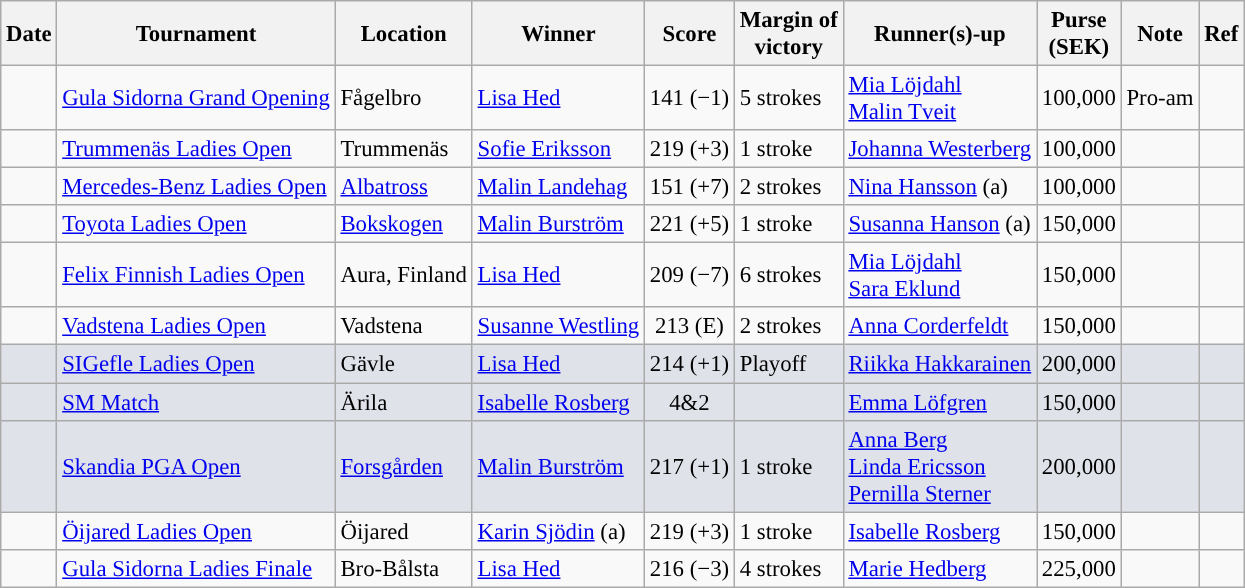<table class="wikitable" style="font-size:95%;">
<tr>
<th>Date</th>
<th>Tournament</th>
<th>Location</th>
<th>Winner</th>
<th>Score</th>
<th>Margin of<br>victory</th>
<th>Runner(s)-up</th>
<th>Purse<br>(SEK)</th>
<th>Note</th>
<th>Ref</th>
</tr>
<tr>
<td></td>
<td><a href='#'>Gula Sidorna Grand Opening</a></td>
<td>Fågelbro</td>
<td> <a href='#'>Lisa Hed</a></td>
<td align=center>141 (−1)</td>
<td>5 strokes</td>
<td> <a href='#'>Mia Löjdahl</a><br> <a href='#'>Malin Tveit</a></td>
<td align=right>100,000</td>
<td>Pro-am</td>
<td></td>
</tr>
<tr>
<td></td>
<td><a href='#'>Trummenäs Ladies Open</a></td>
<td>Trummenäs</td>
<td> <a href='#'>Sofie Eriksson</a></td>
<td align=center>219 (+3)</td>
<td>1 stroke</td>
<td> <a href='#'>Johanna Westerberg</a></td>
<td align=right>100,000</td>
<td></td>
<td></td>
</tr>
<tr>
<td></td>
<td><a href='#'>Mercedes-Benz Ladies Open</a></td>
<td><a href='#'>Albatross</a></td>
<td> <a href='#'>Malin Landehag</a></td>
<td align=center>151 (+7)</td>
<td>2 strokes</td>
<td> <a href='#'>Nina Hansson</a> (a)</td>
<td align=right>100,000</td>
<td></td>
<td></td>
</tr>
<tr>
<td></td>
<td><a href='#'>Toyota Ladies Open</a></td>
<td><a href='#'>Bokskogen</a></td>
<td> <a href='#'>Malin Burström</a></td>
<td align=center>221 (+5)</td>
<td>1 stroke</td>
<td> <a href='#'>Susanna Hanson</a> (a)</td>
<td align=right>150,000</td>
<td></td>
<td></td>
</tr>
<tr>
<td></td>
<td><a href='#'>Felix Finnish Ladies Open</a></td>
<td>Aura, Finland</td>
<td> <a href='#'>Lisa Hed</a></td>
<td align=center>209 (−7)</td>
<td>6 strokes</td>
<td> <a href='#'>Mia Löjdahl</a><br> <a href='#'>Sara Eklund</a></td>
<td align=right>150,000</td>
<td></td>
<td></td>
</tr>
<tr>
<td></td>
<td><a href='#'>Vadstena Ladies Open</a></td>
<td>Vadstena</td>
<td> <a href='#'>Susanne Westling</a></td>
<td align=center>213 (E)</td>
<td>2 strokes</td>
<td> <a href='#'>Anna Corderfeldt</a></td>
<td align=right>150,000</td>
<td></td>
<td></td>
</tr>
<tr style="background:#dfe2e9;">
<td></td>
<td><a href='#'>SI</a><a href='#'>Gefle Ladies Open</a></td>
<td>Gävle</td>
<td> <a href='#'>Lisa Hed</a></td>
<td align=center>214 (+1)</td>
<td>Playoff</td>
<td> <a href='#'>Riikka Hakkarainen</a></td>
<td align=right>200,000</td>
<td></td>
<td></td>
</tr>
<tr style="background:#dfe2e9;">
<td></td>
<td><a href='#'>SM Match</a></td>
<td>Ärila</td>
<td> <a href='#'>Isabelle Rosberg</a></td>
<td align=center>4&2</td>
<td></td>
<td> <a href='#'>Emma Löfgren</a></td>
<td align=right>150,000</td>
<td></td>
<td></td>
</tr>
<tr style="background:#dfe2e9;">
<td></td>
<td><a href='#'>Skandia PGA Open</a></td>
<td><a href='#'>Forsgården</a></td>
<td> <a href='#'>Malin Burström</a></td>
<td align=center>217 (+1)</td>
<td>1 stroke</td>
<td> <a href='#'>Anna Berg</a><br> <a href='#'>Linda Ericsson</a><br> <a href='#'>Pernilla Sterner</a></td>
<td align=right>200,000</td>
<td></td>
<td></td>
</tr>
<tr>
<td></td>
<td><a href='#'>Öijared Ladies Open</a></td>
<td>Öijared</td>
<td> <a href='#'>Karin Sjödin</a> (a)</td>
<td align=center>219 (+3)</td>
<td>1 stroke</td>
<td> <a href='#'>Isabelle Rosberg</a></td>
<td align=right>150,000</td>
<td></td>
<td></td>
</tr>
<tr>
<td></td>
<td><a href='#'>Gula Sidorna Ladies Finale</a></td>
<td>Bro-Bålsta</td>
<td> <a href='#'>Lisa Hed</a></td>
<td align=center>216 (−3)</td>
<td>4 strokes</td>
<td> <a href='#'>Marie Hedberg</a></td>
<td align=right>225,000</td>
<td></td>
<td></td>
</tr>
</table>
